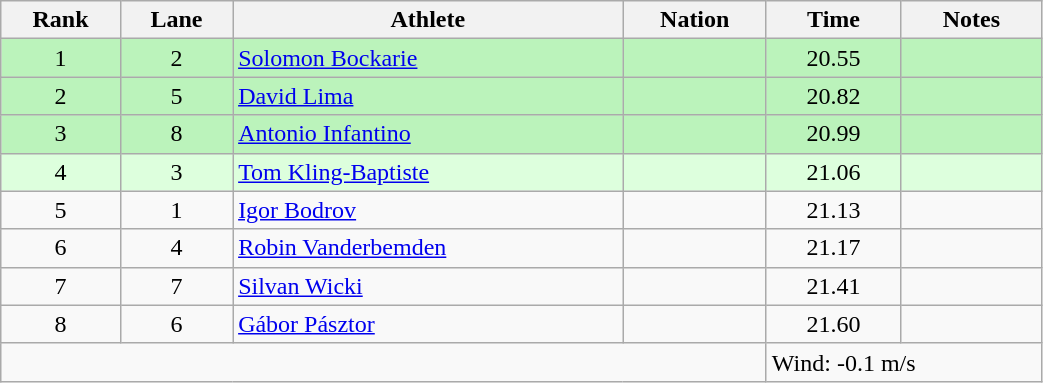<table class="wikitable sortable" style="text-align:center;width: 55%;">
<tr>
<th scope="col">Rank</th>
<th scope="col">Lane</th>
<th scope="col">Athlete</th>
<th scope="col">Nation</th>
<th scope="col">Time</th>
<th scope="col">Notes</th>
</tr>
<tr bgcolor=bbf3bb>
<td>1</td>
<td>2</td>
<td align=left><a href='#'>Solomon Bockarie</a></td>
<td align=left></td>
<td>20.55</td>
<td></td>
</tr>
<tr bgcolor=bbf3bb>
<td>2</td>
<td>5</td>
<td align=left><a href='#'>David Lima</a></td>
<td align=left></td>
<td>20.82</td>
<td></td>
</tr>
<tr bgcolor=bbf3bb>
<td>3</td>
<td>8</td>
<td align=left><a href='#'>Antonio Infantino</a></td>
<td align=left></td>
<td>20.99</td>
<td></td>
</tr>
<tr bgcolor=ddffdd>
<td>4</td>
<td>3</td>
<td align=left><a href='#'>Tom Kling-Baptiste</a></td>
<td align=left></td>
<td>21.06</td>
<td></td>
</tr>
<tr>
<td>5</td>
<td>1</td>
<td align=left><a href='#'>Igor Bodrov</a></td>
<td align=left></td>
<td>21.13</td>
<td></td>
</tr>
<tr>
<td>6</td>
<td>4</td>
<td align=left><a href='#'>Robin Vanderbemden</a></td>
<td align=left></td>
<td>21.17</td>
<td></td>
</tr>
<tr>
<td>7</td>
<td>7</td>
<td align=left><a href='#'>Silvan Wicki</a></td>
<td align=left></td>
<td>21.41</td>
<td></td>
</tr>
<tr>
<td>8</td>
<td>6</td>
<td align=left><a href='#'>Gábor Pásztor</a></td>
<td align=left></td>
<td>21.60</td>
<td></td>
</tr>
<tr class="sortbottom">
<td colspan="4"></td>
<td colspan="2" style="text-align:left;">Wind: -0.1 m/s</td>
</tr>
</table>
